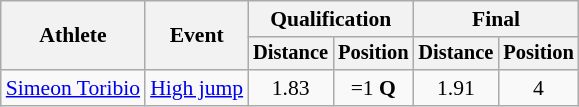<table class=wikitable style="font-size:90%">
<tr>
<th rowspan="2">Athlete</th>
<th rowspan="2">Event</th>
<th colspan="2">Qualification</th>
<th colspan="2">Final</th>
</tr>
<tr style="font-size:95%">
<th>Distance</th>
<th>Position</th>
<th>Distance</th>
<th>Position</th>
</tr>
<tr align=center>
<td align=left><a href='#'>Simeon Toribio</a></td>
<td align=left><a href='#'>High jump</a></td>
<td>1.83</td>
<td>=1 <strong>Q</strong></td>
<td>1.91</td>
<td>4</td>
</tr>
</table>
